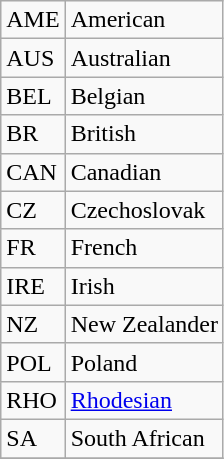<table class="wikitable">
<tr>
<td>AME</td>
<td>American</td>
</tr>
<tr>
<td>AUS</td>
<td>Australian</td>
</tr>
<tr>
<td>BEL</td>
<td>Belgian</td>
</tr>
<tr>
<td>BR</td>
<td>British</td>
</tr>
<tr>
<td>CAN</td>
<td>Canadian</td>
</tr>
<tr>
<td>CZ</td>
<td>Czechoslovak</td>
</tr>
<tr>
<td>FR</td>
<td>French</td>
</tr>
<tr>
<td>IRE</td>
<td>Irish</td>
</tr>
<tr>
<td>NZ</td>
<td>New Zealander</td>
</tr>
<tr>
<td>POL</td>
<td>Poland</td>
</tr>
<tr>
<td>RHO</td>
<td><a href='#'>Rhodesian</a></td>
</tr>
<tr>
<td>SA</td>
<td>South African</td>
</tr>
<tr>
</tr>
</table>
